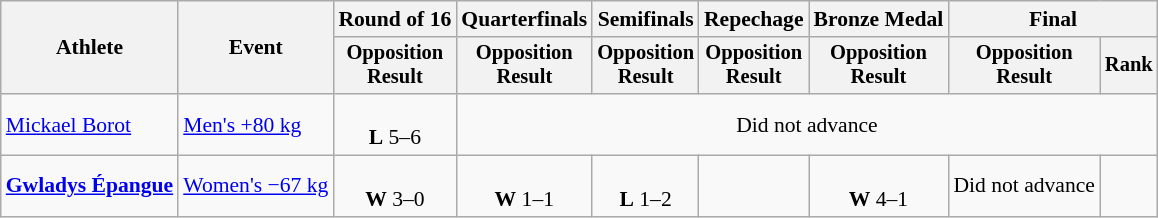<table class="wikitable" style="font-size:90%">
<tr>
<th rowspan="2">Athlete</th>
<th rowspan="2">Event</th>
<th>Round of 16</th>
<th>Quarterfinals</th>
<th>Semifinals</th>
<th>Repechage</th>
<th>Bronze Medal</th>
<th colspan=2>Final</th>
</tr>
<tr style="font-size:95%">
<th>Opposition<br>Result</th>
<th>Opposition<br>Result</th>
<th>Opposition<br>Result</th>
<th>Opposition<br>Result</th>
<th>Opposition<br>Result</th>
<th>Opposition<br>Result</th>
<th>Rank</th>
</tr>
<tr align=center>
<td align=left><a href='#'>Mickael Borot</a></td>
<td align=left><a href='#'>Men's +80 kg</a></td>
<td><br><strong>L</strong> 5–6</td>
<td colspan=6>Did not advance</td>
</tr>
<tr align=center>
<td align=left><strong><a href='#'>Gwladys Épangue</a></strong></td>
<td align=left><a href='#'>Women's −67 kg</a></td>
<td><br><strong>W</strong> 3–0</td>
<td> <br><strong>W</strong> 1–1 </td>
<td><br><strong>L</strong> 1–2</td>
<td></td>
<td><br><strong>W</strong> 4–1</td>
<td>Did not advance</td>
<td></td>
</tr>
</table>
